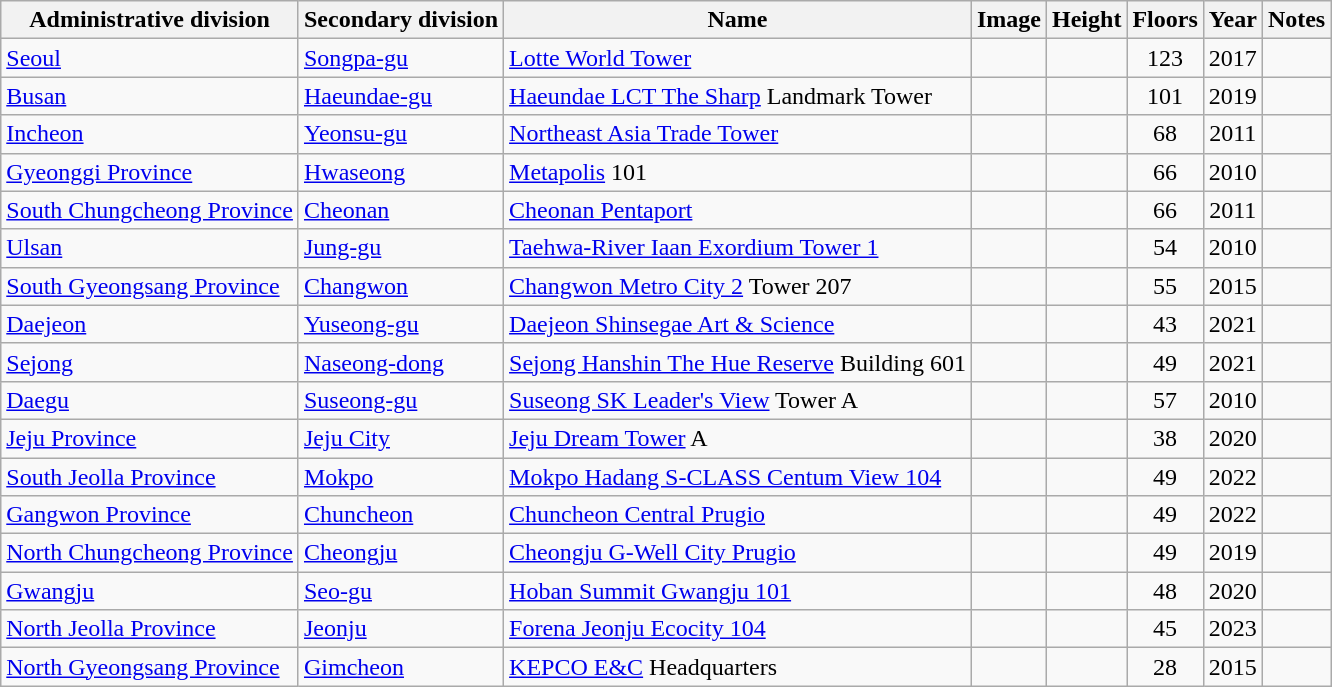<table class="wikitable sortable">
<tr>
<th>Administrative division</th>
<th>Secondary division</th>
<th>Name</th>
<th class="unsortable">Image</th>
<th>Height</th>
<th>Floors</th>
<th>Year</th>
<th class="unsortable">Notes</th>
</tr>
<tr>
<td><a href='#'>Seoul</a></td>
<td><a href='#'>Songpa-gu</a></td>
<td><a href='#'>Lotte World Tower</a></td>
<td></td>
<td align="center"></td>
<td align="center">123</td>
<td align="center">2017</td>
<td></td>
</tr>
<tr>
<td><a href='#'>Busan</a></td>
<td><a href='#'>Haeundae-gu</a></td>
<td><a href='#'>Haeundae LCT The Sharp</a> Landmark Tower</td>
<td></td>
<td align="center"></td>
<td align="center">101</td>
<td align="center">2019</td>
<td></td>
</tr>
<tr>
<td><a href='#'>Incheon</a></td>
<td><a href='#'>Yeonsu-gu</a></td>
<td><a href='#'>Northeast Asia Trade Tower</a></td>
<td></td>
<td align="center"></td>
<td align="center">68</td>
<td align="center">2011</td>
<td></td>
</tr>
<tr>
<td><a href='#'>Gyeonggi Province</a></td>
<td><a href='#'>Hwaseong</a></td>
<td><a href='#'>Metapolis</a> 101</td>
<td></td>
<td align="center"></td>
<td align="center">66</td>
<td align="center">2010</td>
<td></td>
</tr>
<tr>
<td><a href='#'>South Chungcheong Province</a></td>
<td><a href='#'>Cheonan</a></td>
<td><a href='#'>Cheonan Pentaport</a></td>
<td></td>
<td align="center"></td>
<td align="center">66</td>
<td align="center">2011</td>
<td></td>
</tr>
<tr>
<td><a href='#'>Ulsan</a></td>
<td><a href='#'>Jung-gu</a></td>
<td><a href='#'>Taehwa-River Iaan Exordium Tower 1</a></td>
<td></td>
<td align="center"></td>
<td align="center">54</td>
<td align="center">2010</td>
<td></td>
</tr>
<tr>
<td><a href='#'>South Gyeongsang Province</a></td>
<td><a href='#'>Changwon</a></td>
<td><a href='#'>Changwon Metro City 2</a> Tower 207</td>
<td></td>
<td align="center"></td>
<td align="center">55</td>
<td align="center">2015</td>
<td></td>
</tr>
<tr>
<td><a href='#'>Daejeon</a></td>
<td><a href='#'>Yuseong-gu</a></td>
<td><a href='#'>Daejeon Shinsegae Art & Science</a></td>
<td></td>
<td align="center"></td>
<td align="center">43</td>
<td align="center">2021</td>
<td></td>
</tr>
<tr>
<td><a href='#'>Sejong</a></td>
<td><a href='#'>Naseong-dong</a></td>
<td><a href='#'>Sejong Hanshin The Hue Reserve</a> Building 601</td>
<td></td>
<td align="center"></td>
<td align="center">49</td>
<td align="center">2021</td>
<td></td>
</tr>
<tr>
<td><a href='#'>Daegu</a></td>
<td><a href='#'>Suseong-gu</a></td>
<td><a href='#'>Suseong SK Leader's View</a> Tower A</td>
<td></td>
<td align="center"></td>
<td align="center">57</td>
<td align="center">2010</td>
<td></td>
</tr>
<tr>
<td><a href='#'>Jeju Province</a></td>
<td><a href='#'>Jeju City</a></td>
<td><a href='#'>Jeju Dream Tower</a> A</td>
<td></td>
<td align="center"></td>
<td align="center">38</td>
<td align="center">2020</td>
<td></td>
</tr>
<tr>
<td><a href='#'>South Jeolla Province</a></td>
<td><a href='#'>Mokpo</a></td>
<td><a href='#'>Mokpo Hadang S-CLASS Centum View 104</a></td>
<td></td>
<td align="center"></td>
<td align="center">49</td>
<td align="center">2022</td>
<td></td>
</tr>
<tr>
<td><a href='#'>Gangwon Province</a></td>
<td><a href='#'>Chuncheon</a></td>
<td><a href='#'>Chuncheon Central Prugio</a></td>
<td></td>
<td align="center"></td>
<td align="center">49</td>
<td align="center">2022</td>
<td></td>
</tr>
<tr>
<td><a href='#'>North Chungcheong Province</a></td>
<td><a href='#'>Cheongju</a></td>
<td><a href='#'>Cheongju G-Well City Prugio</a></td>
<td></td>
<td align="center"></td>
<td align="center">49</td>
<td align="center">2019</td>
<td></td>
</tr>
<tr>
<td><a href='#'>Gwangju</a></td>
<td><a href='#'>Seo-gu</a></td>
<td><a href='#'>Hoban Summit Gwangju 101</a></td>
<td></td>
<td align="center"></td>
<td align="center">48</td>
<td align="center">2020</td>
<td></td>
</tr>
<tr>
<td><a href='#'>North Jeolla Province</a></td>
<td><a href='#'>Jeonju</a></td>
<td><a href='#'>Forena Jeonju Ecocity 104</a></td>
<td></td>
<td align="center"></td>
<td align="center">45</td>
<td align="center">2023</td>
<td></td>
</tr>
<tr>
<td><a href='#'>North Gyeongsang Province</a></td>
<td><a href='#'>Gimcheon</a></td>
<td><a href='#'>KEPCO E&C</a> Headquarters</td>
<td></td>
<td align="center"></td>
<td align="center">28</td>
<td align="center">2015</td>
<td></td>
</tr>
</table>
